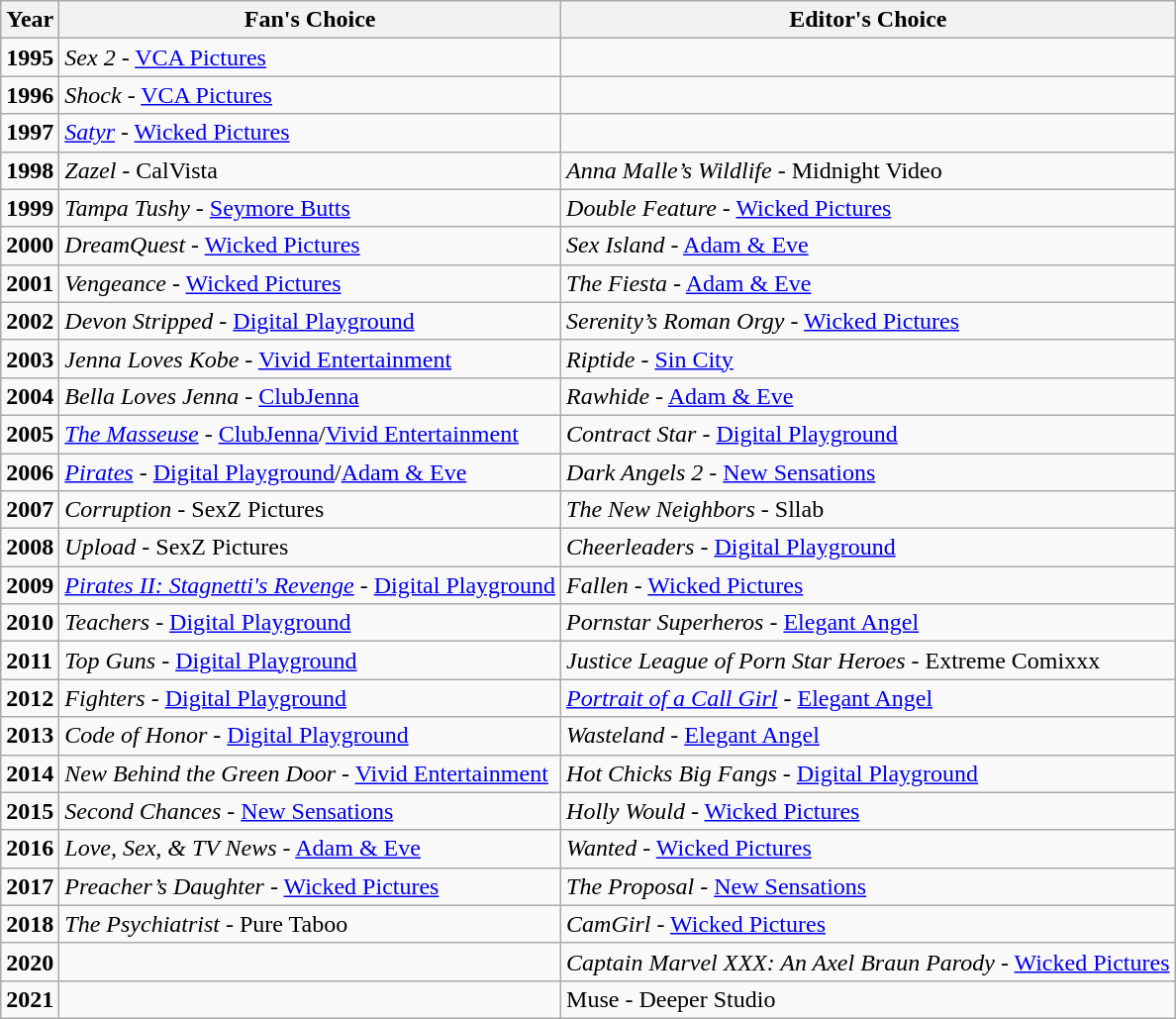<table class="wikitable">
<tr>
<th>Year</th>
<th>Fan's Choice</th>
<th>Editor's Choice</th>
</tr>
<tr>
<td><strong>1995</strong></td>
<td><em>Sex 2</em> - <a href='#'>VCA Pictures</a></td>
<td></td>
</tr>
<tr>
<td><strong>1996</strong></td>
<td><em>Shock</em> - <a href='#'>VCA Pictures</a></td>
<td></td>
</tr>
<tr>
<td><strong>1997</strong></td>
<td><em><a href='#'>Satyr</a></em> - <a href='#'>Wicked Pictures</a></td>
<td></td>
</tr>
<tr>
<td><strong>1998</strong></td>
<td><em>Zazel</em> - CalVista</td>
<td><em>Anna Malle’s Wildlife</em> - Midnight Video</td>
</tr>
<tr>
<td><strong>1999</strong></td>
<td><em>Tampa Tushy</em> - <a href='#'>Seymore Butts</a></td>
<td><em>Double Feature</em> - <a href='#'>Wicked Pictures</a></td>
</tr>
<tr>
<td><strong>2000</strong></td>
<td><em>DreamQuest</em> - <a href='#'>Wicked Pictures</a></td>
<td><em>Sex Island</em> - <a href='#'>Adam & Eve</a></td>
</tr>
<tr>
<td><strong>2001</strong></td>
<td><em>Vengeance</em> - <a href='#'>Wicked Pictures</a></td>
<td><em>The Fiesta</em> - <a href='#'>Adam & Eve</a></td>
</tr>
<tr>
<td><strong>2002</strong></td>
<td><em>Devon Stripped</em> - <a href='#'>Digital Playground</a></td>
<td><em>Serenity’s Roman Orgy</em> - <a href='#'>Wicked Pictures</a></td>
</tr>
<tr>
<td><strong>2003</strong></td>
<td><em>Jenna Loves Kobe</em> - <a href='#'>Vivid Entertainment</a></td>
<td><em>Riptide</em> - <a href='#'>Sin City</a></td>
</tr>
<tr>
<td><strong>2004</strong></td>
<td><em>Bella Loves Jenna</em> - <a href='#'>ClubJenna</a></td>
<td><em>Rawhide</em> - <a href='#'>Adam & Eve</a></td>
</tr>
<tr>
<td><strong>2005</strong></td>
<td><em><a href='#'>The Masseuse</a></em> - <a href='#'>ClubJenna</a>/<a href='#'>Vivid Entertainment</a></td>
<td><em>Contract Star</em> - <a href='#'>Digital Playground</a></td>
</tr>
<tr>
<td><strong>2006</strong></td>
<td><em><a href='#'>Pirates</a></em> - <a href='#'>Digital Playground</a>/<a href='#'>Adam & Eve</a></td>
<td><em>Dark Angels 2</em> - <a href='#'>New Sensations</a></td>
</tr>
<tr>
<td><strong>2007</strong></td>
<td><em>Corruption</em> - SexZ Pictures</td>
<td><em>The New Neighbors</em> - Sllab</td>
</tr>
<tr>
<td><strong>2008</strong></td>
<td><em>Upload</em> - SexZ Pictures</td>
<td><em>Cheerleaders</em> - <a href='#'>Digital Playground</a></td>
</tr>
<tr>
<td><strong>2009</strong></td>
<td><em><a href='#'>Pirates II: Stagnetti's Revenge</a></em> - <a href='#'>Digital Playground</a></td>
<td><em>Fallen</em> - <a href='#'>Wicked Pictures</a></td>
</tr>
<tr>
<td><strong>2010</strong></td>
<td><em>Teachers</em> - <a href='#'>Digital Playground</a></td>
<td><em>Pornstar Superheros</em> - <a href='#'>Elegant Angel</a></td>
</tr>
<tr>
<td><strong>2011</strong></td>
<td><em>Top Guns</em> - <a href='#'>Digital Playground</a></td>
<td><em>Justice League of Porn Star Heroes</em> - Extreme Comixxx</td>
</tr>
<tr>
<td><strong>2012</strong></td>
<td><em>Fighters</em> - <a href='#'>Digital Playground</a></td>
<td><em><a href='#'>Portrait of a Call Girl</a></em> - <a href='#'>Elegant Angel</a></td>
</tr>
<tr>
<td><strong>2013</strong></td>
<td><em>Code of Honor</em> - <a href='#'>Digital Playground</a></td>
<td><em>Wasteland</em> - <a href='#'>Elegant Angel</a></td>
</tr>
<tr>
<td><strong>2014</strong></td>
<td><em>New Behind the Green Door</em> - <a href='#'>Vivid Entertainment</a></td>
<td><em>Hot Chicks Big Fangs</em> - <a href='#'>Digital Playground</a></td>
</tr>
<tr>
<td><strong>2015</strong></td>
<td><em>Second Chances</em> - <a href='#'>New Sensations</a></td>
<td><em>Holly Would</em> - <a href='#'>Wicked Pictures</a></td>
</tr>
<tr>
<td><strong>2016</strong></td>
<td><em>Love, Sex, & TV News</em> - <a href='#'>Adam & Eve</a></td>
<td><em>Wanted</em> - <a href='#'>Wicked Pictures</a></td>
</tr>
<tr>
<td><strong>2017</strong></td>
<td><em>Preacher’s Daughter</em> - <a href='#'>Wicked Pictures</a></td>
<td><em>The Proposal</em> - <a href='#'>New Sensations</a></td>
</tr>
<tr>
<td><strong>2018</strong></td>
<td><em>The Psychiatrist</em> - Pure Taboo</td>
<td><em>CamGirl</em> - <a href='#'>Wicked Pictures</a></td>
</tr>
<tr>
<td><strong>2020</strong></td>
<td></td>
<td><em>Captain Marvel XXX: An Axel Braun Parody </em> - <a href='#'>Wicked Pictures</a></td>
</tr>
<tr>
<td><strong>2021</strong></td>
<td></td>
<td>Muse - Deeper Studio</td>
</tr>
</table>
